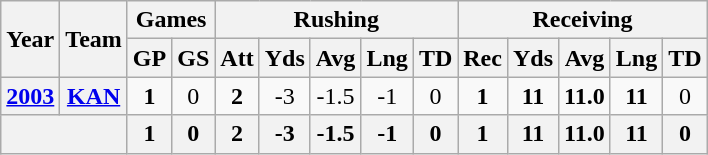<table class="wikitable" style="text-align:center;">
<tr>
<th rowspan="2">Year</th>
<th rowspan="2">Team</th>
<th colspan="2">Games</th>
<th colspan="5">Rushing</th>
<th colspan="5">Receiving</th>
</tr>
<tr>
<th>GP</th>
<th>GS</th>
<th>Att</th>
<th>Yds</th>
<th>Avg</th>
<th>Lng</th>
<th>TD</th>
<th>Rec</th>
<th>Yds</th>
<th>Avg</th>
<th>Lng</th>
<th>TD</th>
</tr>
<tr>
<th><a href='#'>2003</a></th>
<th><a href='#'>KAN</a></th>
<td><strong>1</strong></td>
<td>0</td>
<td><strong>2</strong></td>
<td>-3</td>
<td>-1.5</td>
<td>-1</td>
<td>0</td>
<td><strong>1</strong></td>
<td><strong>11</strong></td>
<td><strong>11.0</strong></td>
<td><strong>11</strong></td>
<td>0</td>
</tr>
<tr>
<th colspan="2"></th>
<th>1</th>
<th>0</th>
<th>2</th>
<th>-3</th>
<th>-1.5</th>
<th>-1</th>
<th>0</th>
<th>1</th>
<th>11</th>
<th>11.0</th>
<th>11</th>
<th>0</th>
</tr>
</table>
